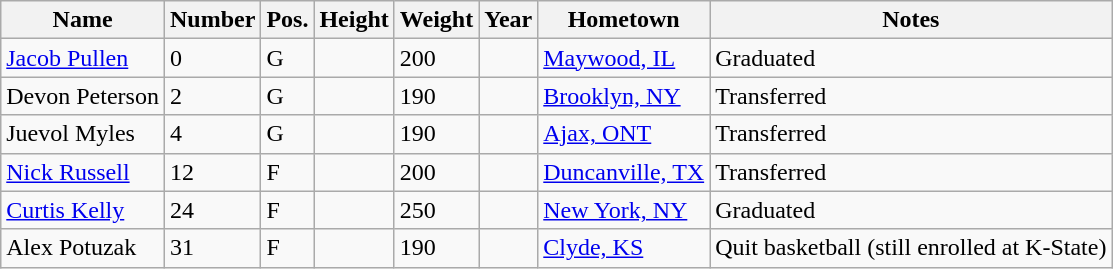<table class="wikitable sortable" border="1">
<tr>
<th>Name</th>
<th>Number</th>
<th>Pos.</th>
<th>Height</th>
<th>Weight</th>
<th>Year</th>
<th>Hometown</th>
<th class="unsortable">Notes</th>
</tr>
<tr>
<td><a href='#'>Jacob Pullen</a></td>
<td>0</td>
<td>G</td>
<td></td>
<td>200</td>
<td></td>
<td><a href='#'>Maywood, IL</a></td>
<td>Graduated</td>
</tr>
<tr>
<td>Devon Peterson</td>
<td>2</td>
<td>G</td>
<td></td>
<td>190</td>
<td></td>
<td><a href='#'>Brooklyn, NY</a></td>
<td>Transferred</td>
</tr>
<tr>
<td>Juevol Myles</td>
<td>4</td>
<td>G</td>
<td></td>
<td>190</td>
<td></td>
<td><a href='#'>Ajax, ONT</a></td>
<td>Transferred</td>
</tr>
<tr>
<td><a href='#'>Nick Russell</a></td>
<td>12</td>
<td>F</td>
<td></td>
<td>200</td>
<td></td>
<td><a href='#'>Duncanville, TX</a></td>
<td>Transferred</td>
</tr>
<tr>
<td><a href='#'>Curtis Kelly</a></td>
<td>24</td>
<td>F</td>
<td></td>
<td>250</td>
<td></td>
<td><a href='#'>New York, NY</a></td>
<td>Graduated</td>
</tr>
<tr>
<td>Alex Potuzak</td>
<td>31</td>
<td>F</td>
<td></td>
<td>190</td>
<td></td>
<td><a href='#'>Clyde, KS</a></td>
<td>Quit basketball (still enrolled at K-State)</td>
</tr>
</table>
